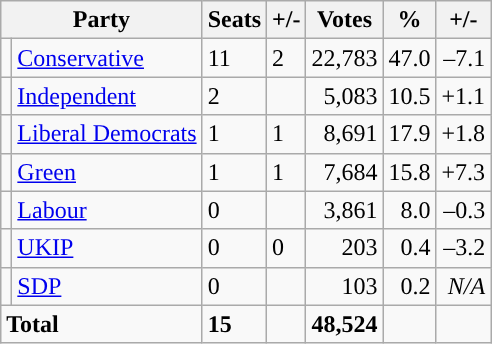<table class="wikitable sortable">
<tr>
<th colspan="2">Party</th>
<th>Seats</th>
<th>+/-</th>
<th>Votes</th>
<th>%</th>
<th>+/-</th>
</tr>
<tr>
<td style="background-color: "></td>
<td><a href='#'>Conservative</a></td>
<td>11</td>
<td> 2</td>
<td style="text-align:right;">22,783</td>
<td style="text-align:right;">47.0</td>
<td style="text-align:right;">–7.1</td>
</tr>
<tr>
<td style="background-color: "></td>
<td><a href='#'>Independent</a></td>
<td>2</td>
<td></td>
<td style="text-align:right;">5,083</td>
<td style="text-align:right;">10.5</td>
<td style="text-align:right;">+1.1</td>
</tr>
<tr>
<td style="background-color: "></td>
<td><a href='#'>Liberal Democrats</a></td>
<td>1</td>
<td> 1</td>
<td style="text-align:right;">8,691</td>
<td style="text-align:right;">17.9</td>
<td style="text-align:right;">+1.8</td>
</tr>
<tr>
<td style="background-color: "></td>
<td><a href='#'>Green</a></td>
<td>1</td>
<td> 1</td>
<td style="text-align:right;">7,684</td>
<td style="text-align:right;">15.8</td>
<td style="text-align:right;">+7.3</td>
</tr>
<tr>
<td style="background-color: "></td>
<td><a href='#'>Labour</a></td>
<td>0</td>
<td></td>
<td style="text-align:right;">3,861</td>
<td style="text-align:right;">8.0</td>
<td style="text-align:right;">–0.3</td>
</tr>
<tr>
<td style="background-color: "></td>
<td><a href='#'>UKIP</a></td>
<td>0</td>
<td>0</td>
<td style="text-align:right;">203</td>
<td style="text-align:right;">0.4</td>
<td style="text-align:right;">–3.2</td>
</tr>
<tr>
<td style="background-color: "></td>
<td><a href='#'>SDP</a></td>
<td>0</td>
<td></td>
<td style="text-align:right;">103</td>
<td style="text-align:right;">0.2</td>
<td style="text-align:right;"><em>N/A</em></td>
</tr>
<tr>
<td colspan="2"><strong>Total</strong></td>
<td><strong>15</strong></td>
<td></td>
<td style="text-align:right;"><strong>48,524</strong></td>
<td style="text-align:right;"></td>
<td style="text-align:right;"></td>
</tr>
</table>
